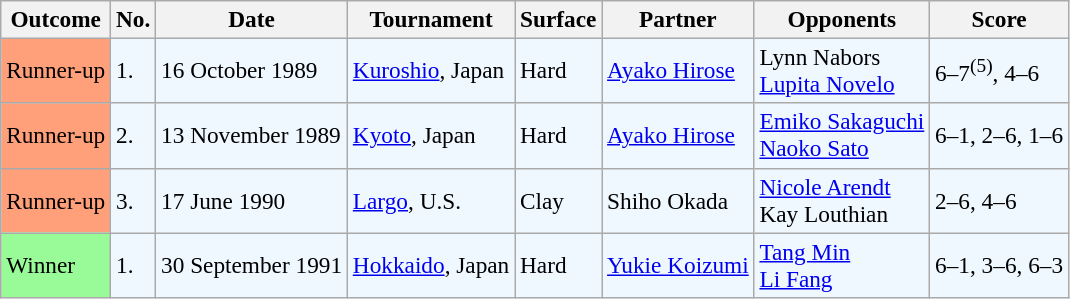<table class="sortable wikitable" style=font-size:97%>
<tr>
<th>Outcome</th>
<th>No.</th>
<th>Date</th>
<th>Tournament</th>
<th>Surface</th>
<th>Partner</th>
<th>Opponents</th>
<th>Score</th>
</tr>
<tr bgcolor="#f0f8ff">
<td style="background:#ffa07a;">Runner-up</td>
<td>1.</td>
<td>16 October 1989</td>
<td><a href='#'>Kuroshio</a>, Japan</td>
<td>Hard</td>
<td> <a href='#'>Ayako Hirose</a></td>
<td> Lynn Nabors <br>  <a href='#'>Lupita Novelo</a></td>
<td>6–7<sup>(5)</sup>, 4–6</td>
</tr>
<tr bgcolor="#f0f8ff">
<td style="background:#ffa07a;">Runner-up</td>
<td>2.</td>
<td>13 November 1989</td>
<td><a href='#'>Kyoto</a>, Japan</td>
<td>Hard</td>
<td> <a href='#'>Ayako Hirose</a></td>
<td> <a href='#'>Emiko Sakaguchi</a> <br>  <a href='#'>Naoko Sato</a></td>
<td>6–1, 2–6, 1–6</td>
</tr>
<tr bgcolor="#f0f8ff">
<td style="background:#ffa07a;">Runner-up</td>
<td>3.</td>
<td>17 June 1990</td>
<td><a href='#'>Largo</a>, U.S.</td>
<td>Clay</td>
<td> Shiho Okada</td>
<td> <a href='#'>Nicole Arendt</a> <br>  Kay Louthian</td>
<td>2–6, 4–6</td>
</tr>
<tr style="background:#f0f8ff;">
<td style="background:#98fb98;">Winner</td>
<td>1.</td>
<td>30 September 1991</td>
<td><a href='#'>Hokkaido</a>, Japan</td>
<td>Hard</td>
<td> <a href='#'>Yukie Koizumi</a></td>
<td> <a href='#'>Tang Min</a> <br>  <a href='#'>Li Fang</a></td>
<td>6–1, 3–6, 6–3</td>
</tr>
</table>
